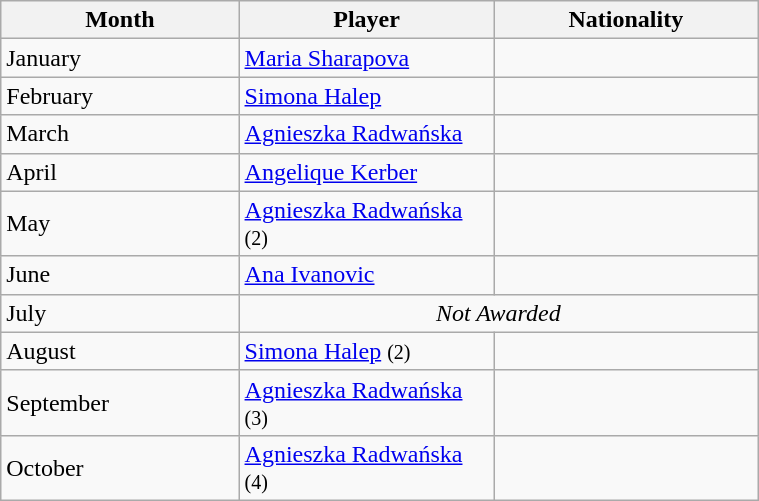<table class="wikitable" style="width: 40%">
<tr>
<th style="width:10px;">Month</th>
<th width=15>Player</th>
<th width=15>Nationality</th>
</tr>
<tr>
<td>January</td>
<td><a href='#'>Maria Sharapova</a></td>
<td></td>
</tr>
<tr>
<td>February</td>
<td><a href='#'>Simona Halep</a></td>
<td></td>
</tr>
<tr>
<td>March</td>
<td><a href='#'>Agnieszka Radwańska</a></td>
<td></td>
</tr>
<tr>
<td>April</td>
<td><a href='#'>Angelique Kerber</a></td>
<td></td>
</tr>
<tr>
<td>May</td>
<td><a href='#'>Agnieszka Radwańska</a> <small>(2)</small></td>
<td></td>
</tr>
<tr>
<td>June</td>
<td><a href='#'>Ana Ivanovic</a></td>
<td></td>
</tr>
<tr>
<td>July</td>
<td colspan=2 style="text-align:center;"><em>Not Awarded</em></td>
</tr>
<tr>
<td>August</td>
<td><a href='#'>Simona Halep</a> <small>(2)</small></td>
<td></td>
</tr>
<tr>
<td>September</td>
<td><a href='#'>Agnieszka Radwańska</a> <small>(3)</small></td>
<td></td>
</tr>
<tr>
<td>October</td>
<td><a href='#'>Agnieszka Radwańska</a> <small>(4)</small></td>
<td></td>
</tr>
</table>
